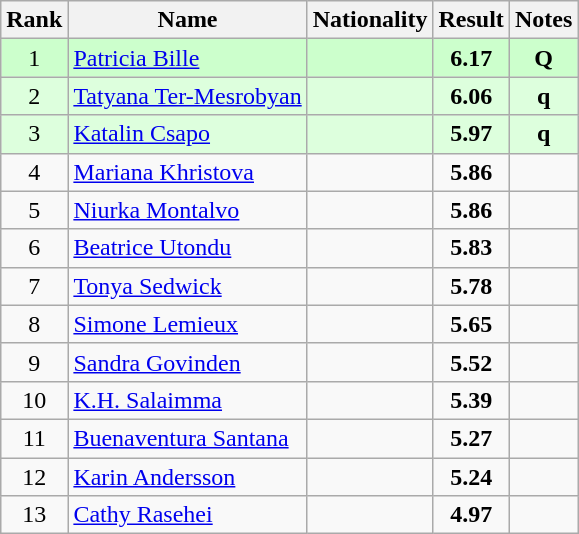<table class="wikitable sortable" style="text-align:center">
<tr>
<th>Rank</th>
<th>Name</th>
<th>Nationality</th>
<th>Result</th>
<th>Notes</th>
</tr>
<tr bgcolor=ccffcc>
<td>1</td>
<td align=left><a href='#'>Patricia Bille</a></td>
<td align=left></td>
<td><strong>6.17</strong></td>
<td><strong>Q</strong></td>
</tr>
<tr bgcolor=ddffdd>
<td>2</td>
<td align=left><a href='#'>Tatyana Ter-Mesrobyan</a></td>
<td align=left></td>
<td><strong>6.06</strong></td>
<td><strong>q</strong></td>
</tr>
<tr bgcolor=ddffdd>
<td>3</td>
<td align=left><a href='#'>Katalin Csapo</a></td>
<td align=left></td>
<td><strong>5.97</strong></td>
<td><strong>q</strong></td>
</tr>
<tr>
<td>4</td>
<td align=left><a href='#'>Mariana Khristova</a></td>
<td align=left></td>
<td><strong>5.86</strong></td>
<td></td>
</tr>
<tr>
<td>5</td>
<td align=left><a href='#'>Niurka Montalvo</a></td>
<td align=left></td>
<td><strong>5.86</strong></td>
<td></td>
</tr>
<tr>
<td>6</td>
<td align=left><a href='#'>Beatrice Utondu</a></td>
<td align=left></td>
<td><strong>5.83</strong></td>
<td></td>
</tr>
<tr>
<td>7</td>
<td align=left><a href='#'>Tonya Sedwick</a></td>
<td align=left></td>
<td><strong>5.78</strong></td>
<td></td>
</tr>
<tr>
<td>8</td>
<td align=left><a href='#'>Simone Lemieux</a></td>
<td align=left></td>
<td><strong>5.65</strong></td>
<td></td>
</tr>
<tr>
<td>9</td>
<td align=left><a href='#'>Sandra Govinden</a></td>
<td align=left></td>
<td><strong>5.52</strong></td>
<td></td>
</tr>
<tr>
<td>10</td>
<td align=left><a href='#'>K.H. Salaimma</a></td>
<td align=left></td>
<td><strong>5.39</strong></td>
<td></td>
</tr>
<tr>
<td>11</td>
<td align=left><a href='#'>Buenaventura Santana</a></td>
<td align=left></td>
<td><strong>5.27</strong></td>
<td></td>
</tr>
<tr>
<td>12</td>
<td align=left><a href='#'>Karin Andersson</a></td>
<td align=left></td>
<td><strong>5.24</strong></td>
<td></td>
</tr>
<tr>
<td>13</td>
<td align=left><a href='#'>Cathy Rasehei</a></td>
<td align=left></td>
<td><strong>4.97</strong></td>
<td></td>
</tr>
</table>
